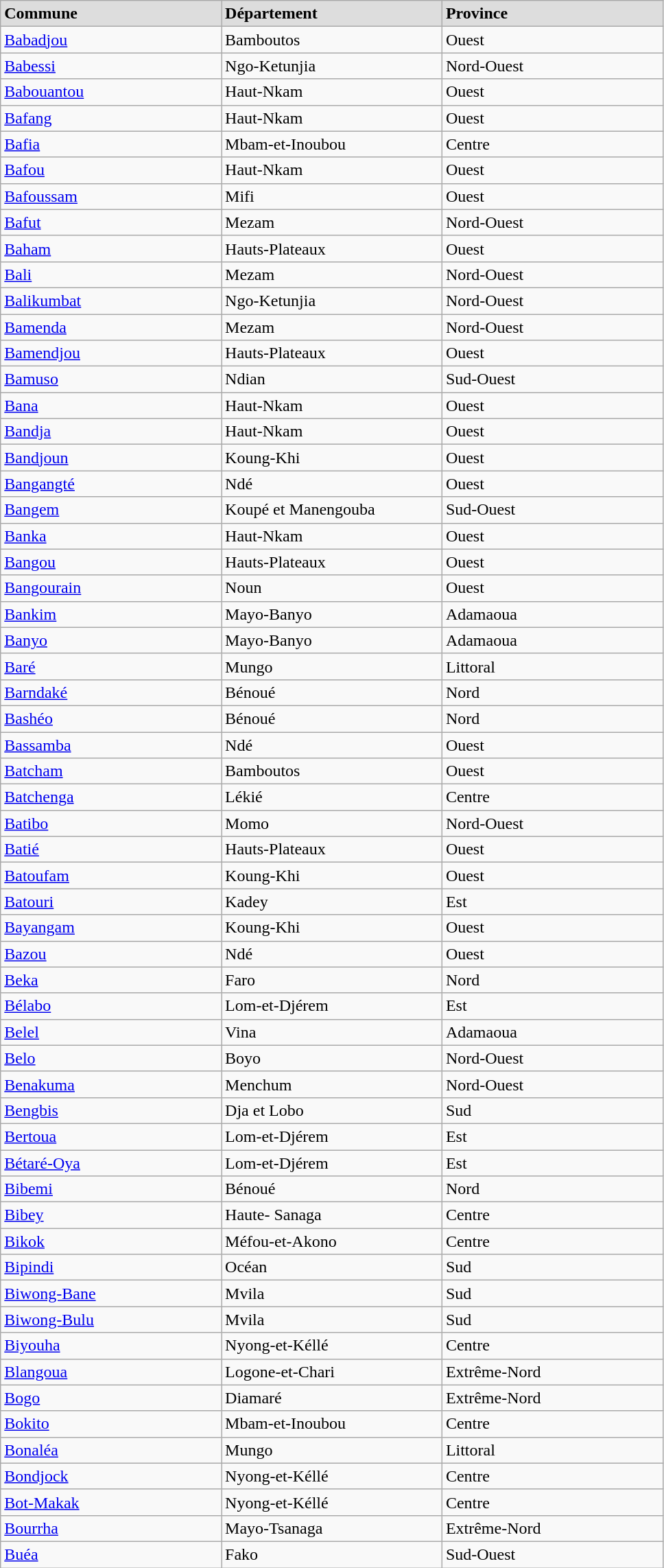<table class="wikitable" width=51%>
<tr bgcolor= "#DDDDDD">
<td width=17%><strong>Commune</strong></td>
<td width=17%><strong>Département</strong></td>
<td width=17%><strong>Province</strong></td>
</tr>
<tr>
<td><a href='#'>Babadjou</a></td>
<td>Bamboutos</td>
<td>Ouest</td>
</tr>
<tr>
<td><a href='#'>Babessi</a></td>
<td>Ngo-Ketunjia</td>
<td>Nord-Ouest</td>
</tr>
<tr>
<td><a href='#'>Babouantou</a></td>
<td>Haut-Nkam</td>
<td>Ouest</td>
</tr>
<tr>
<td><a href='#'>Bafang</a></td>
<td>Haut-Nkam</td>
<td>Ouest</td>
</tr>
<tr>
<td><a href='#'>Bafia</a></td>
<td>Mbam-et-Inoubou</td>
<td>Centre</td>
</tr>
<tr>
<td><a href='#'>Bafou</a></td>
<td>Haut-Nkam</td>
<td>Ouest</td>
</tr>
<tr>
<td><a href='#'>Bafoussam</a></td>
<td>Mifi</td>
<td>Ouest</td>
</tr>
<tr>
<td><a href='#'>Bafut</a></td>
<td>Mezam</td>
<td>Nord-Ouest</td>
</tr>
<tr>
<td><a href='#'>Baham</a></td>
<td>Hauts-Plateaux</td>
<td>Ouest</td>
</tr>
<tr>
<td><a href='#'>Bali</a></td>
<td>Mezam</td>
<td>Nord-Ouest</td>
</tr>
<tr>
<td><a href='#'>Balikumbat</a></td>
<td>Ngo-Ketunjia</td>
<td>Nord-Ouest</td>
</tr>
<tr>
<td><a href='#'>Bamenda</a></td>
<td>Mezam</td>
<td>Nord-Ouest</td>
</tr>
<tr>
<td><a href='#'>Bamendjou</a></td>
<td>Hauts-Plateaux</td>
<td>Ouest</td>
</tr>
<tr>
<td><a href='#'>Bamuso</a></td>
<td>Ndian</td>
<td>Sud-Ouest</td>
</tr>
<tr>
<td><a href='#'>Bana</a></td>
<td>Haut-Nkam</td>
<td>Ouest</td>
</tr>
<tr>
<td><a href='#'>Bandja</a></td>
<td>Haut-Nkam</td>
<td>Ouest</td>
</tr>
<tr>
<td><a href='#'>Bandjoun</a></td>
<td>Koung-Khi</td>
<td>Ouest</td>
</tr>
<tr>
<td><a href='#'>Bangangté</a></td>
<td>Ndé</td>
<td>Ouest</td>
</tr>
<tr>
<td><a href='#'>Bangem</a></td>
<td>Koupé et Manengouba</td>
<td>Sud-Ouest</td>
</tr>
<tr>
<td><a href='#'>Banka</a></td>
<td>Haut-Nkam</td>
<td>Ouest</td>
</tr>
<tr>
<td><a href='#'>Bangou</a></td>
<td>Hauts-Plateaux</td>
<td>Ouest</td>
</tr>
<tr>
<td><a href='#'>Bangourain</a></td>
<td>Noun</td>
<td>Ouest</td>
</tr>
<tr>
<td><a href='#'>Bankim</a></td>
<td>Mayo-Banyo</td>
<td>Adamaoua</td>
</tr>
<tr>
<td><a href='#'>Banyo</a></td>
<td>Mayo-Banyo</td>
<td>Adamaoua</td>
</tr>
<tr>
<td><a href='#'>Baré</a></td>
<td>Mungo</td>
<td>Littoral</td>
</tr>
<tr>
<td><a href='#'>Barndaké</a></td>
<td>Bénoué</td>
<td>Nord</td>
</tr>
<tr>
<td><a href='#'>Bashéo</a></td>
<td>Bénoué</td>
<td>Nord</td>
</tr>
<tr>
<td><a href='#'>Bassamba</a></td>
<td>Ndé</td>
<td>Ouest</td>
</tr>
<tr>
<td><a href='#'>Batcham</a></td>
<td>Bamboutos</td>
<td>Ouest</td>
</tr>
<tr>
<td><a href='#'>Batchenga</a></td>
<td>Lékié</td>
<td>Centre</td>
</tr>
<tr>
<td><a href='#'>Batibo</a></td>
<td>Momo</td>
<td>Nord-Ouest</td>
</tr>
<tr>
<td><a href='#'>Batié</a></td>
<td>Hauts-Plateaux</td>
<td>Ouest</td>
</tr>
<tr>
<td><a href='#'>Batoufam</a></td>
<td>Koung-Khi</td>
<td>Ouest</td>
</tr>
<tr>
<td><a href='#'>Batouri</a></td>
<td>Kadey</td>
<td>Est</td>
</tr>
<tr>
<td><a href='#'>Bayangam</a></td>
<td>Koung-Khi</td>
<td>Ouest</td>
</tr>
<tr>
<td><a href='#'>Bazou</a></td>
<td>Ndé</td>
<td>Ouest</td>
</tr>
<tr>
<td><a href='#'>Beka</a></td>
<td>Faro</td>
<td>Nord</td>
</tr>
<tr>
<td><a href='#'>Bélabo</a></td>
<td>Lom-et-Djérem</td>
<td>Est</td>
</tr>
<tr>
<td><a href='#'>Belel</a></td>
<td>Vina</td>
<td>Adamaoua</td>
</tr>
<tr>
<td><a href='#'>Belo</a></td>
<td>Boyo</td>
<td>Nord-Ouest</td>
</tr>
<tr>
<td><a href='#'>Benakuma</a></td>
<td>Menchum</td>
<td>Nord-Ouest</td>
</tr>
<tr>
<td><a href='#'>Bengbis</a></td>
<td>Dja et Lobo</td>
<td>Sud</td>
</tr>
<tr>
<td><a href='#'>Bertoua</a></td>
<td>Lom-et-Djérem</td>
<td>Est</td>
</tr>
<tr>
<td><a href='#'>Bétaré-Oya</a></td>
<td>Lom-et-Djérem</td>
<td>Est</td>
</tr>
<tr>
<td><a href='#'>Bibemi</a></td>
<td>Bénoué</td>
<td>Nord</td>
</tr>
<tr>
<td><a href='#'>Bibey</a></td>
<td>Haute- Sanaga</td>
<td>Centre</td>
</tr>
<tr>
<td><a href='#'>Bikok</a></td>
<td>Méfou-et-Akono</td>
<td>Centre</td>
</tr>
<tr>
<td><a href='#'>Bipindi</a></td>
<td>Océan</td>
<td>Sud</td>
</tr>
<tr>
<td><a href='#'>Biwong-Bane</a></td>
<td>Mvila</td>
<td>Sud</td>
</tr>
<tr>
<td><a href='#'>Biwong-Bulu</a></td>
<td>Mvila</td>
<td>Sud</td>
</tr>
<tr>
<td><a href='#'>Biyouha</a></td>
<td>Nyong-et-Kéllé</td>
<td>Centre</td>
</tr>
<tr>
<td><a href='#'>Blangoua</a></td>
<td>Logone-et-Chari</td>
<td>Extrême-Nord</td>
</tr>
<tr>
<td><a href='#'>Bogo</a></td>
<td>Diamaré</td>
<td>Extrême-Nord</td>
</tr>
<tr>
<td><a href='#'>Bokito</a></td>
<td>Mbam-et-Inoubou</td>
<td>Centre</td>
</tr>
<tr>
<td><a href='#'>Bonaléa</a></td>
<td>Mungo</td>
<td>Littoral</td>
</tr>
<tr>
<td><a href='#'>Bondjock</a></td>
<td>Nyong-et-Kéllé</td>
<td>Centre</td>
</tr>
<tr>
<td><a href='#'>Bot-Makak</a></td>
<td>Nyong-et-Kéllé</td>
<td>Centre</td>
</tr>
<tr>
<td><a href='#'>Bourrha</a></td>
<td>Mayo-Tsanaga</td>
<td>Extrême-Nord</td>
</tr>
<tr>
<td><a href='#'>Buéa</a></td>
<td>Fako</td>
<td>Sud-Ouest</td>
</tr>
</table>
